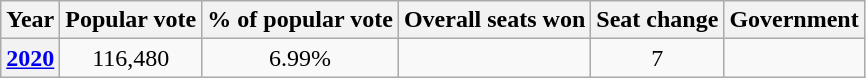<table class="wikitable" style="text-align:center">
<tr>
<th>Year</th>
<th>Popular vote</th>
<th>% of popular vote</th>
<th>Overall seats won</th>
<th>Seat change</th>
<th>Government</th>
</tr>
<tr>
<th><a href='#'>2020</a></th>
<td>116,480</td>
<td>6.99%</td>
<td></td>
<td> 7</td>
<td></td>
</tr>
</table>
